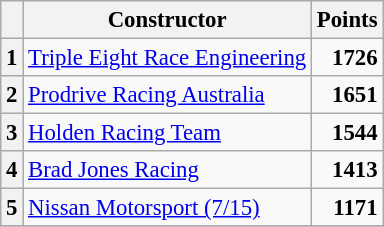<table class="wikitable" style="font-size: 95%;">
<tr>
<th></th>
<th>Constructor</th>
<th>Points</th>
</tr>
<tr>
<th>1</th>
<td><a href='#'>Triple Eight Race Engineering</a></td>
<td align="right"><strong>1726</strong></td>
</tr>
<tr>
<th>2</th>
<td><a href='#'>Prodrive Racing Australia</a></td>
<td align="right"><strong>1651</strong></td>
</tr>
<tr>
<th>3</th>
<td><a href='#'>Holden Racing Team</a></td>
<td align="right"><strong>1544</strong></td>
</tr>
<tr>
<th>4</th>
<td><a href='#'>Brad Jones Racing</a></td>
<td align="right"><strong>1413</strong></td>
</tr>
<tr>
<th>5</th>
<td><a href='#'>Nissan Motorsport (7/15)</a></td>
<td align="right"><strong>1171</strong></td>
</tr>
<tr>
</tr>
</table>
